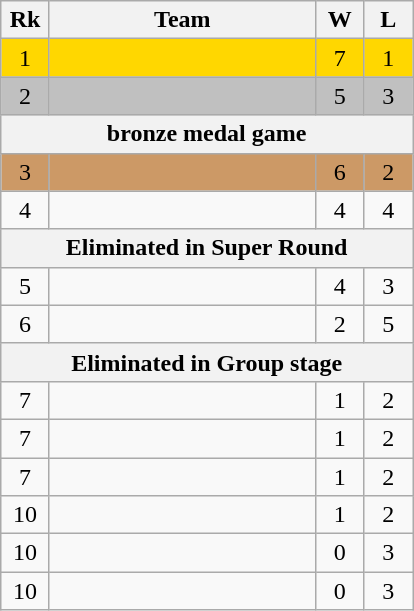<table class=wikitable style=text-align:center>
<tr>
<th width=25>Rk</th>
<th width=170>Team</th>
<th width=25>W</th>
<th width=25>L</th>
</tr>
<tr style="background-color:gold;">
<td>1</td>
<td align=left><strong></strong></td>
<td>7</td>
<td>1</td>
</tr>
<tr style="background-color:silver;">
<td>2</td>
<td align=left></td>
<td>5</td>
<td>3</td>
</tr>
<tr>
<th colspan="5">bronze medal game</th>
</tr>
<tr style="background-color:#c96;">
<td>3</td>
<td align=left></td>
<td>6</td>
<td>2</td>
</tr>
<tr>
<td>4</td>
<td align=left></td>
<td>4</td>
<td>4</td>
</tr>
<tr>
<th colspan="5">Eliminated in Super Round</th>
</tr>
<tr>
<td>5</td>
<td align=left></td>
<td>4</td>
<td>3</td>
</tr>
<tr>
<td>6</td>
<td align=left></td>
<td>2</td>
<td>5</td>
</tr>
<tr>
<th colspan="5">Eliminated in Group stage</th>
</tr>
<tr>
<td>7</td>
<td align=left></td>
<td>1</td>
<td>2</td>
</tr>
<tr>
<td>7</td>
<td align=left></td>
<td>1</td>
<td>2</td>
</tr>
<tr>
<td>7</td>
<td align=left></td>
<td>1</td>
<td>2</td>
</tr>
<tr>
<td>10</td>
<td align=left></td>
<td>1</td>
<td>2</td>
</tr>
<tr>
<td>10</td>
<td align=left></td>
<td>0</td>
<td>3</td>
</tr>
<tr>
<td>10</td>
<td align=left></td>
<td>0</td>
<td>3</td>
</tr>
</table>
